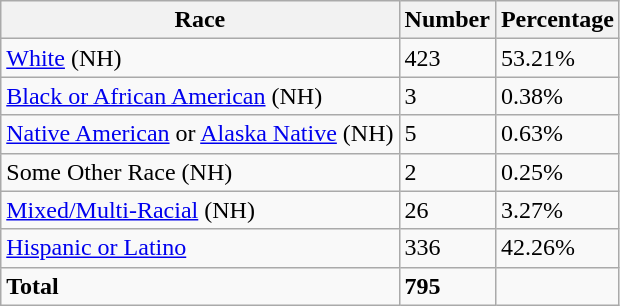<table class="wikitable">
<tr>
<th>Race</th>
<th>Number</th>
<th>Percentage</th>
</tr>
<tr>
<td><a href='#'>White</a> (NH)</td>
<td>423</td>
<td>53.21%</td>
</tr>
<tr>
<td><a href='#'>Black or African American</a> (NH)</td>
<td>3</td>
<td>0.38%</td>
</tr>
<tr>
<td><a href='#'>Native American</a> or <a href='#'>Alaska Native</a> (NH)</td>
<td>5</td>
<td>0.63%</td>
</tr>
<tr>
<td>Some Other Race (NH)</td>
<td>2</td>
<td>0.25%</td>
</tr>
<tr>
<td><a href='#'>Mixed/Multi-Racial</a> (NH)</td>
<td>26</td>
<td>3.27%</td>
</tr>
<tr>
<td><a href='#'>Hispanic or Latino</a></td>
<td>336</td>
<td>42.26%</td>
</tr>
<tr>
<td><strong>Total</strong></td>
<td><strong>795</strong></td>
<td></td>
</tr>
</table>
